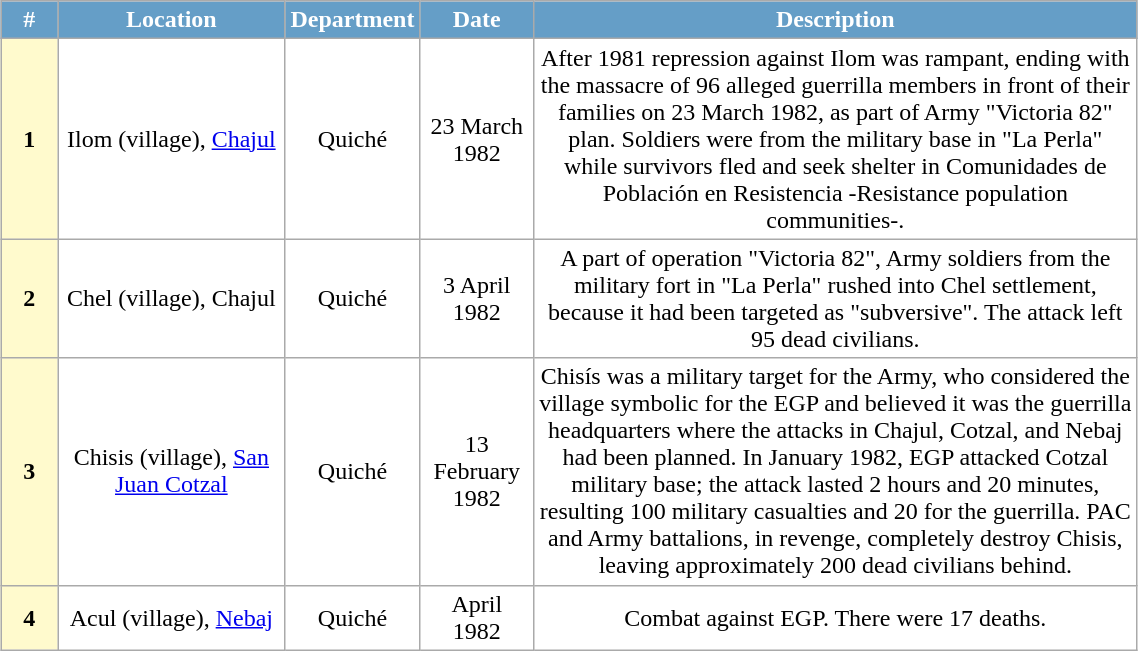<table class="mw-collapsible mw-collapsed wikitable"  style="margin:1em auto; text-align:center; background:white; width:60%;">
<tr style="color:white;">
<th style="background:#659ec7;" width="5%">#</th>
<th style="background:#659ec7;" width="20%">Location</th>
<th style="background:#659ec7;" width="10%">Department</th>
<th style="background:#659ec7;" width="10%">Date</th>
<th style="background:#659ec7;">Description</th>
</tr>
<tr>
<th style="background:lemonchiffon;">1</th>
<td>Ilom (village), <a href='#'>Chajul</a></td>
<td>Quiché</td>
<td>23 March 1982</td>
<td>After 1981 repression against Ilom was rampant, ending with the massacre of 96 alleged guerrilla members in front of their families on 23 March 1982, as part of Army "Victoria 82" plan.  Soldiers were from the military base in "La Perla" while survivors fled and seek shelter in Comunidades de Población en Resistencia -Resistance population communities-.</td>
</tr>
<tr>
<th style="background:lemonchiffon;">2</th>
<td>Chel (village), Chajul</td>
<td>Quiché</td>
<td>3 April 1982</td>
<td>A part of operation "Victoria 82", Army soldiers from the military fort in "La Perla" rushed into Chel settlement, because it had been targeted as "subversive". The attack left 95 dead civilians.</td>
</tr>
<tr>
<th style="background:lemonchiffon;">3</th>
<td>Chisis (village), <a href='#'>San Juan Cotzal</a></td>
<td>Quiché</td>
<td>13 February 1982</td>
<td>Chisís was a military target for the Army, who considered the village symbolic for the EGP and believed it was the guerrilla headquarters where the attacks in Chajul, Cotzal, and Nebaj had been planned. In January 1982, EGP attacked Cotzal military base; the attack lasted 2 hours and 20 minutes, resulting 100 military casualties and 20 for the guerrilla. PAC and Army battalions, in revenge, completely destroy Chisis, leaving approximately 200 dead civilians behind.</td>
</tr>
<tr>
<th style="background:lemonchiffon;">4</th>
<td>Acul (village), <a href='#'>Nebaj</a></td>
<td>Quiché</td>
<td>April 1982</td>
<td>Combat against EGP. There were 17 deaths.</td>
</tr>
</table>
